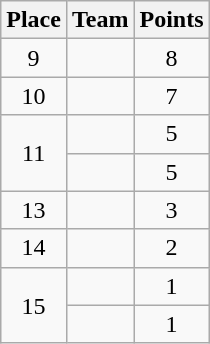<table class="wikitable" style="text-align:center; padding-bottom:0;">
<tr>
<th>Place</th>
<th style="text-align:left;">Team</th>
<th>Points</th>
</tr>
<tr>
<td>9</td>
<td align=left></td>
<td>8</td>
</tr>
<tr>
<td>10</td>
<td align=left></td>
<td>7</td>
</tr>
<tr>
<td rowspan=2>11</td>
<td align=left></td>
<td>5</td>
</tr>
<tr>
<td align=left></td>
<td>5</td>
</tr>
<tr>
<td>13</td>
<td align=left></td>
<td>3</td>
</tr>
<tr>
<td>14</td>
<td align=left></td>
<td>2</td>
</tr>
<tr>
<td rowspan=2>15</td>
<td align=left></td>
<td>1</td>
</tr>
<tr>
<td align=left></td>
<td>1</td>
</tr>
</table>
